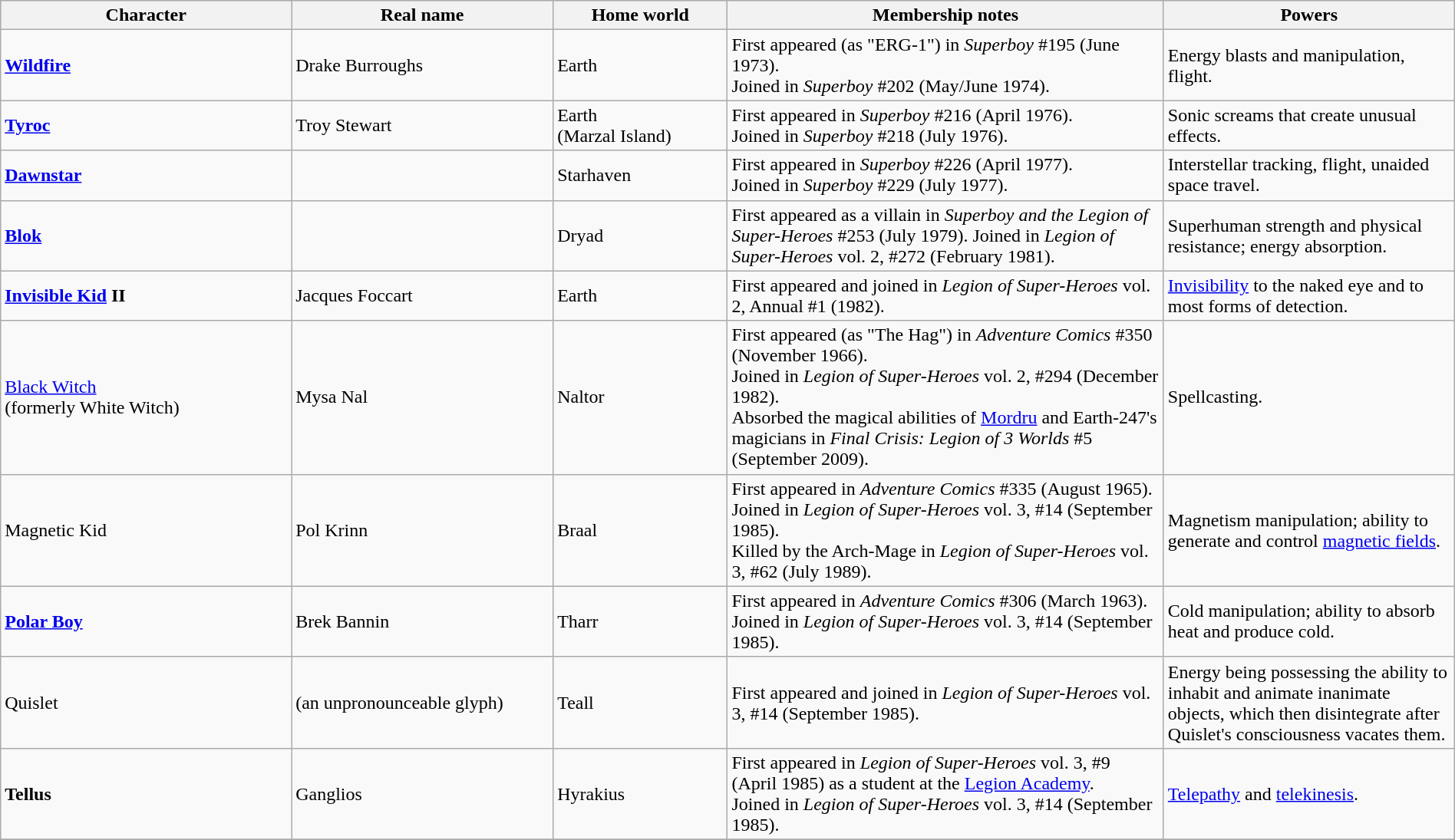<table class="wikitable" width=100%>
<tr>
<th width=20%>Character</th>
<th width=18%>Real name</th>
<th width=12%>Home world</th>
<th width=30%>Membership notes</th>
<th width=20%>Powers</th>
</tr>
<tr>
<td><strong><a href='#'>Wildfire</a></strong></td>
<td>Drake Burroughs</td>
<td>Earth</td>
<td>First appeared (as "ERG-1") in <em>Superboy</em> #195 (June 1973).<br>Joined in <em>Superboy</em> #202 (May/June 1974).</td>
<td>Energy blasts and manipulation, flight.</td>
</tr>
<tr>
<td><strong><a href='#'>Tyroc</a></strong></td>
<td>Troy Stewart</td>
<td>Earth<br>(Marzal Island)</td>
<td>First appeared in <em>Superboy</em> #216 (April 1976).<br>Joined in <em>Superboy</em> #218 (July 1976).</td>
<td>Sonic screams that create unusual effects.</td>
</tr>
<tr>
<td><strong><a href='#'>Dawnstar</a></strong></td>
<td></td>
<td>Starhaven</td>
<td>First appeared in <em>Superboy</em> #226 (April 1977).<br>Joined in <em>Superboy</em> #229 (July 1977).</td>
<td>Interstellar tracking, flight, unaided space travel.</td>
</tr>
<tr>
<td><strong><a href='#'>Blok</a></strong></td>
<td></td>
<td>Dryad</td>
<td>First appeared as a villain in <em>Superboy and the Legion of Super-Heroes</em> #253 (July 1979). Joined in <em>Legion of Super-Heroes</em> vol. 2, #272 (February 1981).</td>
<td>Superhuman strength and physical resistance; energy absorption.</td>
</tr>
<tr>
<td><strong><a href='#'>Invisible Kid</a> II</strong></td>
<td>Jacques Foccart</td>
<td>Earth</td>
<td>First appeared and joined in <em>Legion of Super-Heroes</em> vol. 2, Annual #1 (1982).</td>
<td><a href='#'>Invisibility</a> to the naked eye and to most forms of detection.</td>
</tr>
<tr>
<td><a href='#'>Black Witch</a><br>(formerly White Witch)</td>
<td>Mysa Nal</td>
<td>Naltor</td>
<td>First appeared (as "The Hag") in <em>Adventure Comics</em> #350 (November 1966).<br>Joined in <em>Legion of Super-Heroes</em> vol. 2, #294 (December 1982).<br>Absorbed the magical abilities of <a href='#'>Mordru</a> and Earth-247's magicians in <em>Final Crisis: Legion of 3 Worlds</em> #5 (September 2009).</td>
<td>Spellcasting.</td>
</tr>
<tr>
<td>Magnetic Kid</td>
<td>Pol Krinn</td>
<td>Braal</td>
<td>First appeared in <em>Adventure Comics</em> #335 (August 1965).<br>Joined in <em>Legion of Super-Heroes</em> vol. 3, #14 (September 1985).<br>Killed by the Arch-Mage in <em>Legion of Super-Heroes</em> vol. 3, #62 (July 1989).</td>
<td>Magnetism manipulation; ability to generate and control <a href='#'>magnetic fields</a>.</td>
</tr>
<tr>
<td><strong><a href='#'>Polar Boy</a></strong></td>
<td>Brek Bannin</td>
<td>Tharr</td>
<td>First appeared in <em>Adventure Comics</em> #306 (March 1963).<br>Joined in <em>Legion of Super-Heroes</em> vol. 3, #14 (September 1985).</td>
<td>Cold manipulation; ability to absorb heat and produce cold.</td>
</tr>
<tr>
<td>Quislet</td>
<td>(an unpronounceable glyph)</td>
<td>Teall</td>
<td>First appeared and joined in <em>Legion of Super-Heroes</em> vol. 3, #14 (September 1985).</td>
<td>Energy being possessing the ability to inhabit and animate inanimate objects, which then disintegrate after Quislet's consciousness vacates them.</td>
</tr>
<tr>
<td><strong>Tellus</strong></td>
<td>Ganglios</td>
<td>Hyrakius</td>
<td>First appeared in <em>Legion of Super-Heroes</em> vol. 3, #9 (April 1985) as a student at the <a href='#'>Legion Academy</a>.<br>Joined in <em>Legion of Super-Heroes</em> vol. 3, #14 (September 1985).</td>
<td><a href='#'>Telepathy</a> and <a href='#'>telekinesis</a>.</td>
</tr>
<tr>
</tr>
</table>
